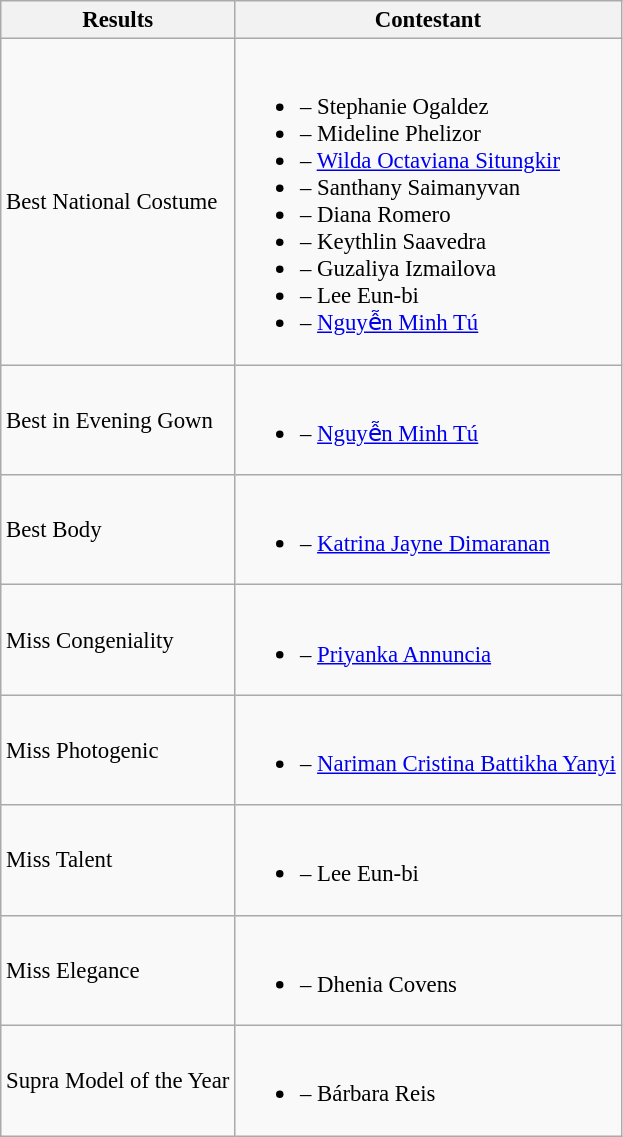<table class="wikitable" style="font-size: 95%;">
<tr>
<th>Results</th>
<th>Contestant</th>
</tr>
<tr>
<td>Best National Costume</td>
<td><br><ul><li> – Stephanie Ogaldez</li><li> – Mideline Phelizor</li><li> – <a href='#'>Wilda Octaviana Situngkir</a></li><li> – Santhany Saimanyvan</li><li> – Diana Romero</li><li> – Keythlin Saavedra</li><li> – Guzaliya Izmailova</li><li> – Lee Eun-bi</li><li> – <a href='#'>Nguyễn Minh Tú</a></li></ul></td>
</tr>
<tr>
<td>Best in Evening Gown</td>
<td><br><ul><li> – <a href='#'>Nguyễn Minh Tú</a></li></ul></td>
</tr>
<tr>
<td>Best Body</td>
<td><br><ul><li> – <a href='#'>Katrina Jayne Dimaranan</a></li></ul></td>
</tr>
<tr>
<td>Miss Congeniality</td>
<td><br><ul><li> – <a href='#'>Priyanka Annuncia</a></li></ul></td>
</tr>
<tr>
<td>Miss Photogenic</td>
<td><br><ul><li> – <a href='#'>Nariman Cristina Battikha Yanyi</a></li></ul></td>
</tr>
<tr>
<td>Miss Talent</td>
<td><br><ul><li> – Lee Eun-bi</li></ul></td>
</tr>
<tr>
<td>Miss Elegance</td>
<td><br><ul><li> – Dhenia Covens</li></ul></td>
</tr>
<tr>
<td>Supra Model of the Year</td>
<td><br><ul><li> – Bárbara Reis</li></ul></td>
</tr>
</table>
